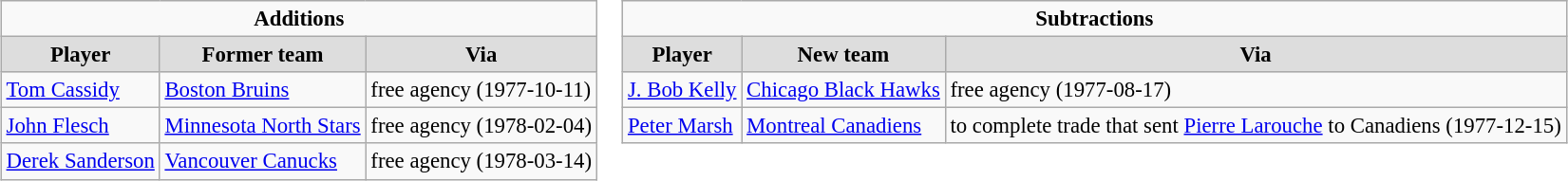<table cellspacing="0">
<tr>
<td valign="top"><br><table class="wikitable" style="font-size: 95%">
<tr>
<td colspan="10" align="center"><strong>Additions</strong></td>
</tr>
<tr align="center"  bgcolor="#dddddd">
<td><strong>Player</strong></td>
<td><strong>Former team</strong></td>
<td><strong>Via</strong></td>
</tr>
<tr>
<td><a href='#'>Tom Cassidy</a></td>
<td><a href='#'>Boston Bruins</a></td>
<td>free agency (1977-10-11)</td>
</tr>
<tr>
<td><a href='#'>John Flesch</a></td>
<td><a href='#'>Minnesota North Stars</a></td>
<td>free agency (1978-02-04)</td>
</tr>
<tr>
<td><a href='#'>Derek Sanderson</a></td>
<td><a href='#'>Vancouver Canucks</a></td>
<td>free agency (1978-03-14)</td>
</tr>
</table>
</td>
<td valign="top"><br><table class="wikitable" style="font-size: 95%">
<tr>
<td colspan="10" align="center"><strong>Subtractions</strong></td>
</tr>
<tr align="center"  bgcolor="#dddddd">
<td><strong>Player</strong></td>
<td><strong>New team</strong></td>
<td><strong>Via</strong></td>
</tr>
<tr>
<td><a href='#'>J. Bob Kelly</a></td>
<td><a href='#'>Chicago Black Hawks</a></td>
<td>free agency (1977-08-17)</td>
</tr>
<tr>
<td><a href='#'>Peter Marsh</a></td>
<td><a href='#'>Montreal Canadiens</a></td>
<td>to complete trade that sent <a href='#'>Pierre Larouche</a> to Canadiens (1977-12-15)</td>
</tr>
</table>
</td>
</tr>
</table>
